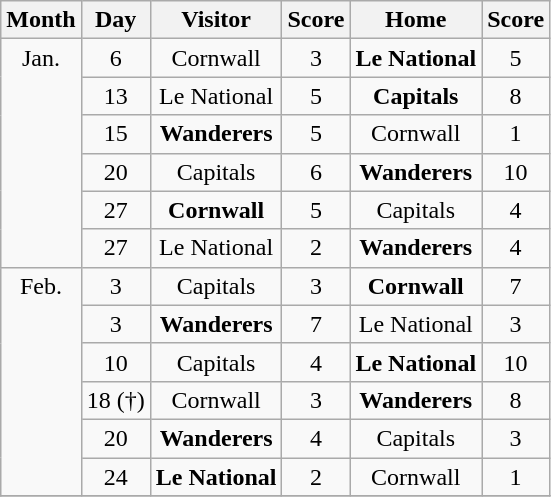<table class="wikitable" style="text-align:center;">
<tr>
<th>Month</th>
<th>Day</th>
<th>Visitor</th>
<th>Score</th>
<th>Home</th>
<th>Score</th>
</tr>
<tr>
<td rowspan=6 valign=top>Jan.</td>
<td>6</td>
<td>Cornwall</td>
<td>3</td>
<td><strong>Le National</strong></td>
<td>5</td>
</tr>
<tr>
<td>13</td>
<td>Le National</td>
<td>5</td>
<td><strong>Capitals</strong></td>
<td>8</td>
</tr>
<tr>
<td>15</td>
<td><strong>Wanderers</strong></td>
<td>5</td>
<td>Cornwall</td>
<td>1</td>
</tr>
<tr>
<td>20</td>
<td>Capitals</td>
<td>6</td>
<td><strong>Wanderers</strong></td>
<td>10</td>
</tr>
<tr>
<td>27</td>
<td><strong>Cornwall</strong></td>
<td>5</td>
<td>Capitals</td>
<td>4</td>
</tr>
<tr>
<td>27</td>
<td>Le National</td>
<td>2</td>
<td><strong>Wanderers</strong></td>
<td>4</td>
</tr>
<tr>
<td rowspan=6 valign=top>Feb.</td>
<td>3</td>
<td>Capitals</td>
<td>3</td>
<td><strong>Cornwall</strong></td>
<td>7</td>
</tr>
<tr>
<td>3</td>
<td><strong>Wanderers</strong></td>
<td>7</td>
<td>Le National</td>
<td>3</td>
</tr>
<tr>
<td>10</td>
<td>Capitals</td>
<td>4</td>
<td><strong>Le National</strong></td>
<td>10</td>
</tr>
<tr>
<td>18 (†)</td>
<td>Cornwall</td>
<td>3</td>
<td><strong>Wanderers</strong></td>
<td>8</td>
</tr>
<tr>
<td>20</td>
<td><strong>Wanderers</strong></td>
<td>4</td>
<td>Capitals</td>
<td>3</td>
</tr>
<tr>
<td>24</td>
<td><strong>Le National</strong></td>
<td>2</td>
<td>Cornwall</td>
<td>1</td>
</tr>
<tr>
</tr>
</table>
